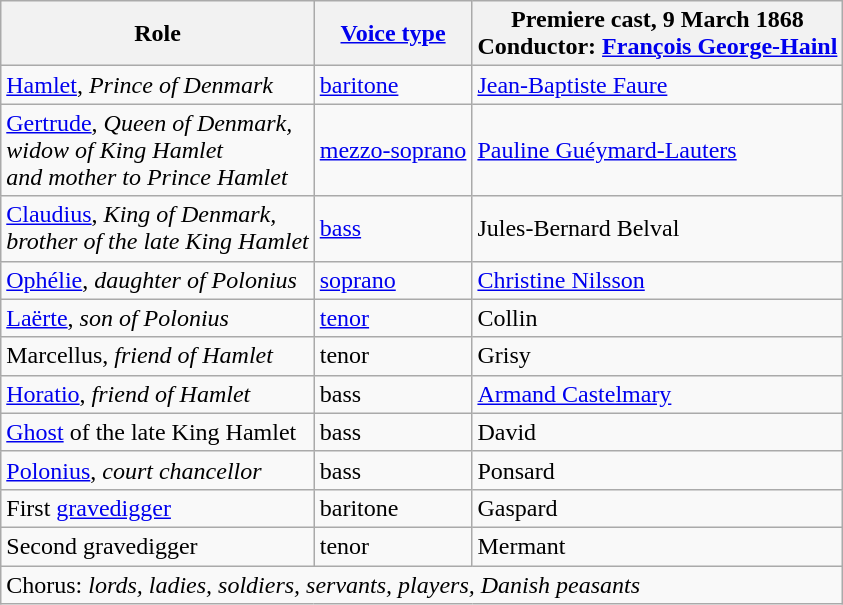<table class="wikitable">
<tr>
<th>Role</th>
<th><a href='#'>Voice type</a></th>
<th>Premiere cast, 9 March 1868<br>Conductor: <a href='#'>François George-Hainl</a></th>
</tr>
<tr>
<td><a href='#'>Hamlet</a>, <em>Prince of Denmark</em></td>
<td><a href='#'>baritone</a></td>
<td><a href='#'>Jean-Baptiste Faure</a></td>
</tr>
<tr>
<td><a href='#'>Gertrude</a>, <em>Queen of Denmark,<br>widow of King Hamlet<br>and mother to Prince Hamlet</em></td>
<td><a href='#'>mezzo-soprano</a></td>
<td><a href='#'>Pauline Guéymard-Lauters</a></td>
</tr>
<tr>
<td><a href='#'>Claudius</a>, <em>King of Denmark,<br>brother of the late King Hamlet</em></td>
<td><a href='#'>bass</a></td>
<td>Jules-Bernard Belval</td>
</tr>
<tr>
<td><a href='#'>Ophélie</a>, <em>daughter of Polonius</em></td>
<td><a href='#'>soprano</a></td>
<td><a href='#'>Christine Nilsson</a></td>
</tr>
<tr>
<td><a href='#'>Laërte</a>, <em>son of Polonius</em></td>
<td><a href='#'>tenor</a></td>
<td>Collin</td>
</tr>
<tr>
<td>Marcellus, <em>friend of Hamlet</em></td>
<td>tenor</td>
<td>Grisy</td>
</tr>
<tr>
<td><a href='#'>Horatio</a>, <em>friend of Hamlet</em></td>
<td>bass</td>
<td><a href='#'>Armand Castelmary</a></td>
</tr>
<tr>
<td><a href='#'>Ghost</a> of the late King Hamlet</td>
<td>bass</td>
<td>David</td>
</tr>
<tr>
<td><a href='#'>Polonius</a>, <em>court chancellor</em></td>
<td>bass</td>
<td>Ponsard</td>
</tr>
<tr>
<td>First <a href='#'>gravedigger</a></td>
<td>baritone</td>
<td>Gaspard</td>
</tr>
<tr>
<td>Second gravedigger</td>
<td>tenor</td>
<td>Mermant</td>
</tr>
<tr>
<td colspan="3">Chorus: <em>lords, ladies, soldiers, servants, players, Danish peasants</em></td>
</tr>
</table>
